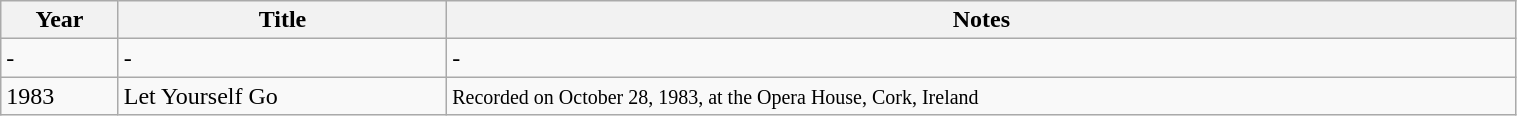<table class="wikitable sortable" style="width:80%;">
<tr>
<th>Year</th>
<th>Title</th>
<th>Notes</th>
</tr>
<tr>
<td>-</td>
<td>-</td>
<td>-</td>
</tr>
<tr>
<td>1983</td>
<td>Let Yourself Go</td>
<td><small>Recorded on October 28, 1983, at the Opera House, Cork, Ireland</small></td>
</tr>
</table>
